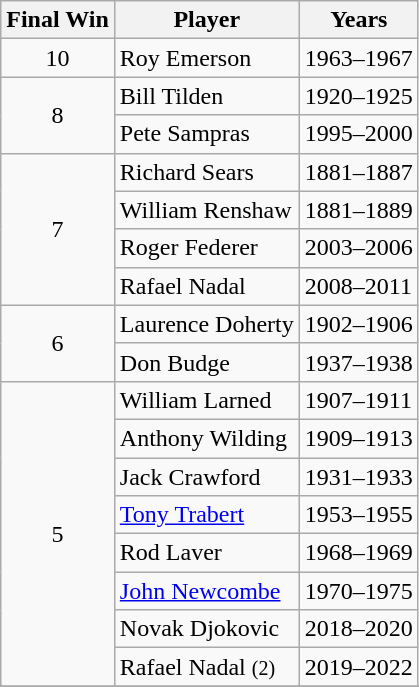<table class=wikitable style="display:inline-table;">
<tr>
<th>Final Win</th>
<th>Player</th>
<th>Years</th>
</tr>
<tr>
<td style="text-align:center;">10</td>
<td> Roy Emerson</td>
<td>1963–1967</td>
</tr>
<tr>
<td rowspan="2" style="text-align:center;">8</td>
<td> Bill Tilden</td>
<td>1920–1925</td>
</tr>
<tr>
<td> Pete Sampras</td>
<td>1995–2000</td>
</tr>
<tr>
<td rowspan="4" style="text-align:center;">7</td>
<td> Richard Sears</td>
<td>1881–1887</td>
</tr>
<tr>
<td> William Renshaw</td>
<td>1881–1889</td>
</tr>
<tr>
<td> Roger Federer</td>
<td>2003–2006</td>
</tr>
<tr>
<td> Rafael Nadal</td>
<td>2008–2011</td>
</tr>
<tr>
<td rowspan="2" style="text-align:center;">6</td>
<td> Laurence Doherty</td>
<td>1902–1906</td>
</tr>
<tr>
<td> Don Budge</td>
<td>1937–1938</td>
</tr>
<tr>
<td rowspan="8" style="text-align:center;">5</td>
<td> William Larned</td>
<td>1907–1911</td>
</tr>
<tr>
<td> Anthony Wilding</td>
<td>1909–1913</td>
</tr>
<tr>
<td> Jack Crawford</td>
<td>1931–1933</td>
</tr>
<tr>
<td> <a href='#'>Tony Trabert</a></td>
<td>1953–1955</td>
</tr>
<tr>
<td> Rod Laver</td>
<td>1968–1969</td>
</tr>
<tr>
<td> <a href='#'>John Newcombe</a></td>
<td>1970–1975</td>
</tr>
<tr>
<td> Novak Djokovic</td>
<td>2018–2020</td>
</tr>
<tr>
<td> Rafael Nadal <small>(2)</small></td>
<td>2019–2022</td>
</tr>
<tr>
</tr>
</table>
